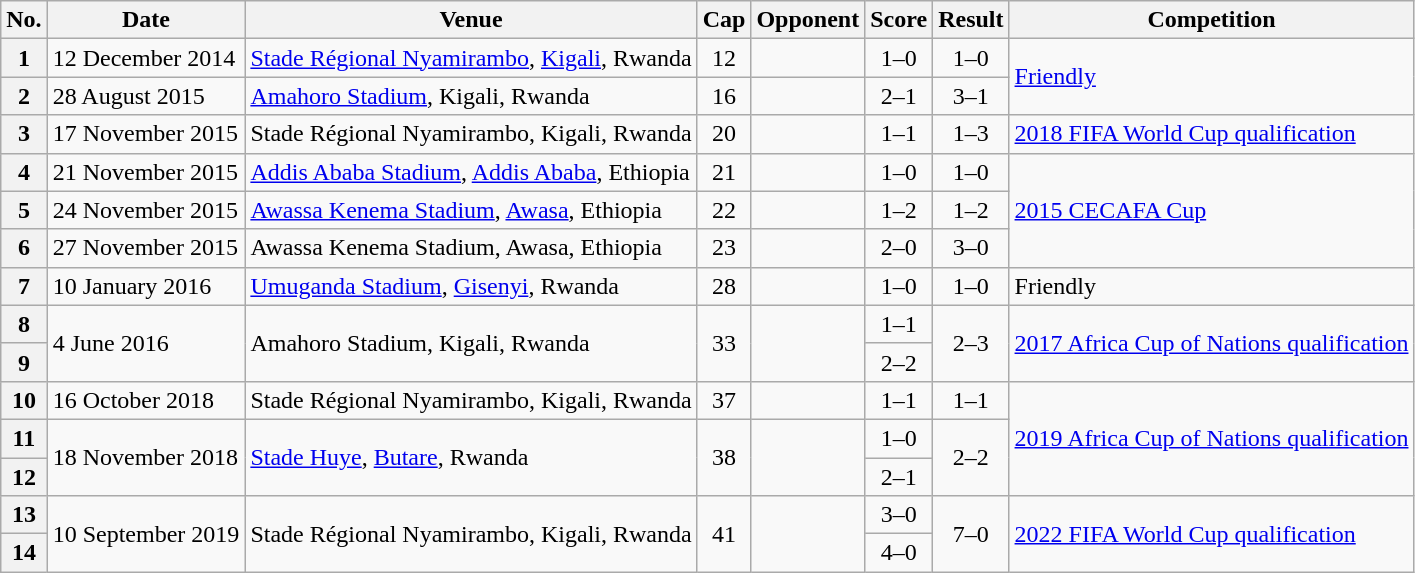<table class="wikitable sortable plainrowheaders">
<tr>
<th scope=col>No.</th>
<th scope=col data-sort-type=date>Date</th>
<th scope=col>Venue</th>
<th scope=col>Cap</th>
<th scope=col>Opponent</th>
<th scope=col>Score</th>
<th scope=col>Result</th>
<th scope=col>Competition</th>
</tr>
<tr>
<th scope=row>1</th>
<td>12 December 2014</td>
<td><a href='#'>Stade Régional Nyamirambo</a>, <a href='#'>Kigali</a>, Rwanda</td>
<td align=center>12</td>
<td></td>
<td align=center>1–0</td>
<td align=center>1–0</td>
<td rowspan=2><a href='#'>Friendly</a></td>
</tr>
<tr>
<th scope=row>2</th>
<td>28 August 2015</td>
<td><a href='#'>Amahoro Stadium</a>, Kigali, Rwanda</td>
<td align=center>16</td>
<td></td>
<td align=center>2–1</td>
<td align=center>3–1</td>
</tr>
<tr>
<th scope=row>3</th>
<td>17 November 2015</td>
<td>Stade Régional Nyamirambo, Kigali, Rwanda</td>
<td align=center>20</td>
<td></td>
<td align=center>1–1</td>
<td align=center>1–3</td>
<td><a href='#'>2018 FIFA World Cup qualification</a></td>
</tr>
<tr>
<th scope=row>4</th>
<td>21 November 2015</td>
<td><a href='#'>Addis Ababa Stadium</a>, <a href='#'>Addis Ababa</a>, Ethiopia</td>
<td align=center>21</td>
<td></td>
<td align=center>1–0</td>
<td align=center>1–0</td>
<td rowspan=3><a href='#'>2015 CECAFA Cup</a></td>
</tr>
<tr>
<th scope=row>5</th>
<td>24 November 2015</td>
<td><a href='#'>Awassa Kenema Stadium</a>, <a href='#'>Awasa</a>, Ethiopia</td>
<td align=center>22</td>
<td></td>
<td align=center>1–2</td>
<td align=center>1–2</td>
</tr>
<tr>
<th scope=row>6</th>
<td>27 November 2015</td>
<td>Awassa Kenema Stadium, Awasa, Ethiopia</td>
<td align=center>23</td>
<td></td>
<td align=center>2–0</td>
<td align=center>3–0</td>
</tr>
<tr>
<th scope=row>7</th>
<td>10 January 2016</td>
<td><a href='#'>Umuganda Stadium</a>, <a href='#'>Gisenyi</a>, Rwanda</td>
<td align=center>28</td>
<td></td>
<td align=center>1–0</td>
<td align=center>1–0</td>
<td>Friendly</td>
</tr>
<tr>
<th scope=row>8</th>
<td rowspan=2>4 June 2016</td>
<td rowspan=2>Amahoro Stadium, Kigali, Rwanda</td>
<td rowspan=2 align=center>33</td>
<td rowspan=2></td>
<td align=center>1–1</td>
<td rowspan=2 align=center>2–3</td>
<td rowspan=2><a href='#'>2017 Africa Cup of Nations qualification</a></td>
</tr>
<tr>
<th scope=row>9</th>
<td align=center>2–2</td>
</tr>
<tr>
<th scope=row>10</th>
<td>16 October 2018</td>
<td>Stade Régional Nyamirambo, Kigali, Rwanda</td>
<td align=center>37</td>
<td></td>
<td align=center>1–1</td>
<td align=center>1–1</td>
<td rowspan=3><a href='#'>2019 Africa Cup of Nations qualification</a></td>
</tr>
<tr>
<th scope=row>11</th>
<td rowspan=2>18 November 2018</td>
<td rowspan=2><a href='#'>Stade Huye</a>, <a href='#'>Butare</a>, Rwanda</td>
<td rowspan=2 align=center>38</td>
<td rowspan=2></td>
<td align=center>1–0</td>
<td rowspan=2 align=center>2–2</td>
</tr>
<tr>
<th scope=row>12</th>
<td align=center>2–1</td>
</tr>
<tr>
<th scope=row>13</th>
<td rowspan=2>10 September 2019</td>
<td rowspan=2>Stade Régional Nyamirambo, Kigali, Rwanda</td>
<td align=center rowspan=2>41</td>
<td rowspan=2></td>
<td align=center>3–0</td>
<td align=center rowspan=2>7–0</td>
<td rowspan=2><a href='#'>2022 FIFA World Cup qualification</a></td>
</tr>
<tr>
<th scope=row>14</th>
<td align=center>4–0</td>
</tr>
</table>
